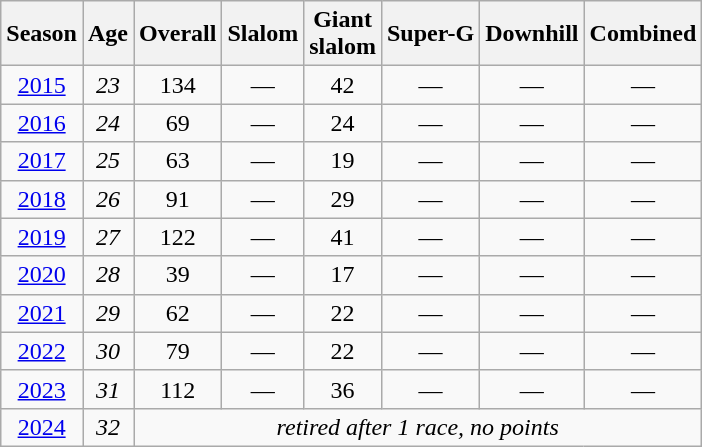<table class=wikitable style="text-align:center">
<tr>
<th>Season</th>
<th>Age</th>
<th>Overall</th>
<th>Slalom</th>
<th>Giant<br>slalom</th>
<th>Super-G</th>
<th>Downhill</th>
<th>Combined</th>
</tr>
<tr>
<td><a href='#'>2015</a></td>
<td><em>23</em></td>
<td>134</td>
<td>—</td>
<td>42</td>
<td>—</td>
<td>—</td>
<td>—</td>
</tr>
<tr>
<td><a href='#'>2016</a></td>
<td><em>24</em></td>
<td>69</td>
<td>—</td>
<td>24</td>
<td>—</td>
<td>—</td>
<td>—</td>
</tr>
<tr>
<td><a href='#'>2017</a></td>
<td><em>25</em></td>
<td>63</td>
<td>—</td>
<td>19</td>
<td>—</td>
<td>—</td>
<td>—</td>
</tr>
<tr>
<td><a href='#'>2018</a></td>
<td><em>26</em></td>
<td>91</td>
<td>—</td>
<td>29</td>
<td>—</td>
<td>—</td>
<td>—</td>
</tr>
<tr>
<td><a href='#'>2019</a></td>
<td><em>27</em></td>
<td>122</td>
<td>—</td>
<td>41</td>
<td>—</td>
<td>—</td>
<td>—</td>
</tr>
<tr>
<td><a href='#'>2020</a></td>
<td><em>28</em></td>
<td>39</td>
<td>—</td>
<td>17</td>
<td>—</td>
<td>—</td>
<td>—</td>
</tr>
<tr>
<td><a href='#'>2021</a></td>
<td><em>29</em></td>
<td>62</td>
<td>—</td>
<td>22</td>
<td>—</td>
<td>—</td>
<td>—</td>
</tr>
<tr>
<td><a href='#'>2022</a></td>
<td><em>30</em></td>
<td>79</td>
<td>—</td>
<td>22</td>
<td>—</td>
<td>—</td>
<td>—</td>
</tr>
<tr>
<td><a href='#'>2023</a></td>
<td><em>31</em></td>
<td>112</td>
<td>—</td>
<td>36</td>
<td>—</td>
<td>—</td>
<td>—</td>
</tr>
<tr>
<td><a href='#'>2024</a></td>
<td><em>32</em></td>
<td colspan="6"><em>retired after 1 race, no points</em></td>
</tr>
</table>
